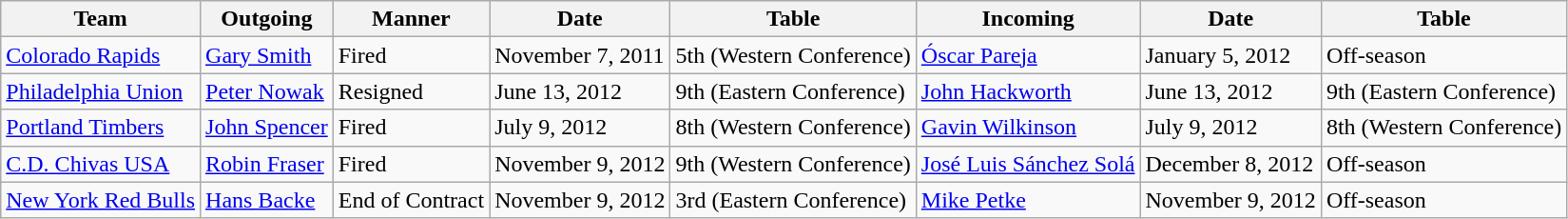<table class="wikitable">
<tr>
<th>Team</th>
<th>Outgoing</th>
<th>Manner</th>
<th>Date</th>
<th>Table</th>
<th>Incoming</th>
<th>Date</th>
<th>Table</th>
</tr>
<tr>
<td><a href='#'>Colorado Rapids</a></td>
<td><a href='#'>Gary Smith</a></td>
<td>Fired</td>
<td>November 7, 2011</td>
<td>5th (Western Conference)</td>
<td><a href='#'>Óscar Pareja</a></td>
<td>January 5, 2012</td>
<td>Off-season</td>
</tr>
<tr>
<td><a href='#'>Philadelphia Union</a></td>
<td><a href='#'>Peter Nowak</a></td>
<td>Resigned</td>
<td>June 13, 2012</td>
<td>9th (Eastern Conference)</td>
<td><a href='#'>John Hackworth</a></td>
<td>June 13, 2012</td>
<td>9th (Eastern Conference)</td>
</tr>
<tr>
<td><a href='#'>Portland Timbers</a></td>
<td><a href='#'>John Spencer</a></td>
<td>Fired</td>
<td>July 9, 2012</td>
<td>8th (Western Conference)</td>
<td><a href='#'>Gavin Wilkinson</a></td>
<td>July 9, 2012</td>
<td>8th (Western Conference)</td>
</tr>
<tr>
<td><a href='#'>C.D. Chivas USA</a></td>
<td><a href='#'>Robin Fraser</a></td>
<td>Fired</td>
<td>November 9, 2012</td>
<td>9th (Western Conference)</td>
<td><a href='#'>José Luis Sánchez Solá</a></td>
<td>December 8, 2012</td>
<td>Off-season</td>
</tr>
<tr>
<td><a href='#'>New York Red Bulls</a></td>
<td><a href='#'>Hans Backe</a></td>
<td>End of Contract</td>
<td>November 9, 2012</td>
<td>3rd (Eastern Conference)</td>
<td><a href='#'>Mike Petke</a></td>
<td>November 9, 2012</td>
<td>Off-season</td>
</tr>
</table>
